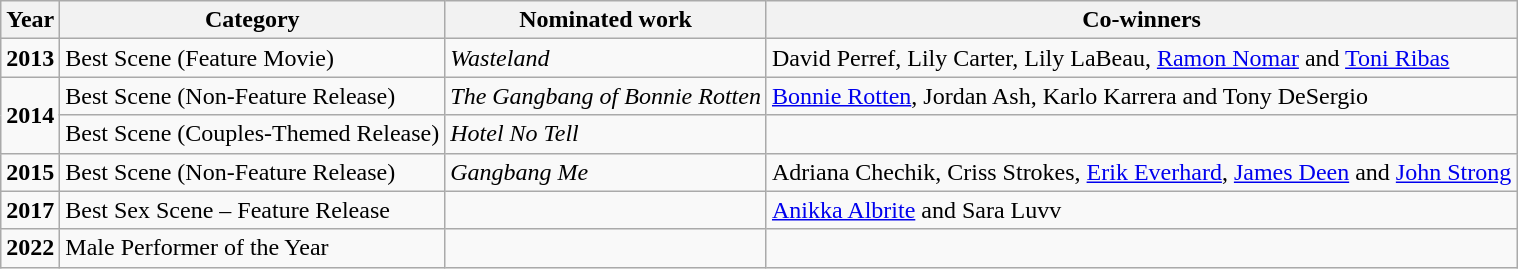<table class="wikitable">
<tr>
<th>Year</th>
<th>Category</th>
<th>Nominated work</th>
<th>Co-winners</th>
</tr>
<tr>
<td><strong>2013</strong></td>
<td>Best Scene (Feature Movie)</td>
<td><em>Wasteland</em></td>
<td>David Perref, Lily Carter, Lily LaBeau, <a href='#'>Ramon Nomar</a> and <a href='#'>Toni Ribas</a></td>
</tr>
<tr>
<td rowspan="2"><strong>2014</strong></td>
<td>Best Scene (Non-Feature Release)</td>
<td><em>The Gangbang of Bonnie Rotten</em></td>
<td><a href='#'>Bonnie Rotten</a>, Jordan Ash, Karlo Karrera and Tony DeSergio</td>
</tr>
<tr>
<td>Best Scene (Couples-Themed Release)</td>
<td><em>Hotel No Tell</em></td>
<td></td>
</tr>
<tr>
<td><strong>2015</strong></td>
<td>Best Scene (Non-Feature Release)</td>
<td><em>Gangbang Me</em></td>
<td>Adriana Chechik, Criss Strokes, <a href='#'>Erik Everhard</a>, <a href='#'>James Deen</a> and <a href='#'>John Strong</a></td>
</tr>
<tr>
<td><strong>2017</strong></td>
<td>Best Sex Scene – Feature Release</td>
<td></td>
<td><a href='#'>Anikka Albrite</a> and Sara Luvv</td>
</tr>
<tr>
<td><strong>2022</strong></td>
<td>Male Performer of the Year</td>
<td></td>
<td></td>
</tr>
</table>
